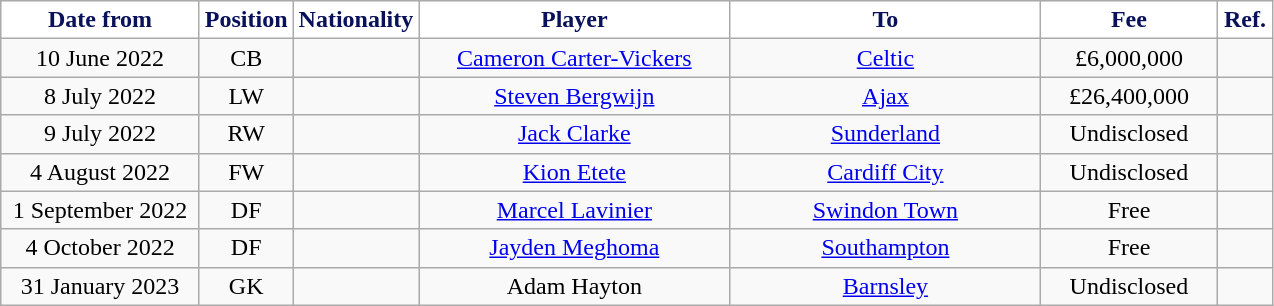<table class="wikitable" style="text-align:center">
<tr>
<th style="background:#FFFFFF; color:#081159; width:125px;">Date from</th>
<th style="background:#FFFFFF; color:#081159; width:50px;">Position</th>
<th style="background:#FFFFFF; color:#081159; width:50px;">Nationality</th>
<th style="background:#FFFFFF; color:#081159; width:200px;">Player</th>
<th style="background:#FFFFFF; color:#081159; width:200px;">To</th>
<th style="background:#FFFFFF; color:#081159; width:110px;">Fee</th>
<th style="background:#FFFFFF; color:#081159; width:30px;">Ref.</th>
</tr>
<tr>
<td>10 June 2022</td>
<td>CB</td>
<td></td>
<td><a href='#'>Cameron Carter-Vickers</a></td>
<td> <a href='#'>Celtic</a></td>
<td>£6,000,000</td>
<td></td>
</tr>
<tr>
<td>8 July 2022</td>
<td>LW</td>
<td></td>
<td><a href='#'>Steven Bergwijn</a></td>
<td> <a href='#'>Ajax</a></td>
<td>£26,400,000</td>
<td></td>
</tr>
<tr>
<td>9 July 2022</td>
<td>RW</td>
<td></td>
<td><a href='#'>Jack Clarke</a></td>
<td> <a href='#'>Sunderland</a></td>
<td>Undisclosed</td>
<td></td>
</tr>
<tr>
<td>4 August 2022</td>
<td>FW</td>
<td></td>
<td><a href='#'>Kion Etete</a></td>
<td> <a href='#'>Cardiff City</a></td>
<td>Undisclosed</td>
<td></td>
</tr>
<tr>
<td>1 September 2022</td>
<td>DF</td>
<td></td>
<td><a href='#'>Marcel Lavinier</a></td>
<td> <a href='#'>Swindon Town</a></td>
<td>Free</td>
<td></td>
</tr>
<tr>
<td>4 October 2022</td>
<td>DF</td>
<td></td>
<td><a href='#'>Jayden Meghoma</a></td>
<td> <a href='#'>Southampton</a></td>
<td>Free</td>
<td></td>
</tr>
<tr>
<td>31 January 2023</td>
<td>GK</td>
<td></td>
<td>Adam Hayton</td>
<td> <a href='#'>Barnsley</a></td>
<td>Undisclosed</td>
<td></td>
</tr>
</table>
